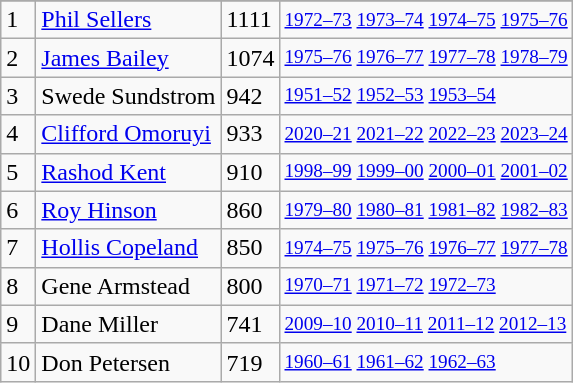<table class="wikitable">
<tr>
</tr>
<tr>
<td>1</td>
<td><a href='#'>Phil Sellers</a></td>
<td>1111</td>
<td style="font-size:80%;"><a href='#'>1972–73</a> <a href='#'>1973–74</a> <a href='#'>1974–75</a> <a href='#'>1975–76</a></td>
</tr>
<tr>
<td>2</td>
<td><a href='#'>James Bailey</a></td>
<td>1074</td>
<td style="font-size:80%;"><a href='#'>1975–76</a> <a href='#'>1976–77</a> <a href='#'>1977–78</a> <a href='#'>1978–79</a></td>
</tr>
<tr>
<td>3</td>
<td>Swede Sundstrom</td>
<td>942</td>
<td style="font-size:80%;"><a href='#'>1951–52</a> <a href='#'>1952–53</a> <a href='#'>1953–54</a></td>
</tr>
<tr>
<td>4</td>
<td><a href='#'>Clifford Omoruyi</a></td>
<td>933</td>
<td style="font-size:80%;"><a href='#'>2020–21</a> <a href='#'>2021–22</a> <a href='#'>2022–23</a> <a href='#'>2023–24</a></td>
</tr>
<tr>
<td>5</td>
<td><a href='#'>Rashod Kent</a></td>
<td>910</td>
<td style="font-size:80%;"><a href='#'>1998–99</a> <a href='#'>1999–00</a> <a href='#'>2000–01</a> <a href='#'>2001–02</a></td>
</tr>
<tr>
<td>6</td>
<td><a href='#'>Roy Hinson</a></td>
<td>860</td>
<td style="font-size:80%;"><a href='#'>1979–80</a> <a href='#'>1980–81</a> <a href='#'>1981–82</a> <a href='#'>1982–83</a></td>
</tr>
<tr>
<td>7</td>
<td><a href='#'>Hollis Copeland</a></td>
<td>850</td>
<td style="font-size:80%;"><a href='#'>1974–75</a> <a href='#'>1975–76</a> <a href='#'>1976–77</a> <a href='#'>1977–78</a></td>
</tr>
<tr>
<td>8</td>
<td>Gene Armstead</td>
<td>800</td>
<td style="font-size:80%;"><a href='#'>1970–71</a> <a href='#'>1971–72</a> <a href='#'>1972–73</a></td>
</tr>
<tr>
<td>9</td>
<td>Dane Miller</td>
<td>741</td>
<td style="font-size:80%;"><a href='#'>2009–10</a> <a href='#'>2010–11</a> <a href='#'>2011–12</a> <a href='#'>2012–13</a></td>
</tr>
<tr>
<td>10</td>
<td>Don Petersen</td>
<td>719</td>
<td style="font-size:80%;"><a href='#'>1960–61</a> <a href='#'>1961–62</a> <a href='#'>1962–63</a></td>
</tr>
</table>
